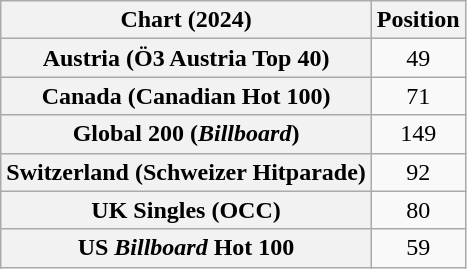<table class="wikitable sortable plainrowheaders" style="text-align:center">
<tr>
<th scope="col">Chart (2024)</th>
<th scope="col">Position</th>
</tr>
<tr>
<th scope="row">Austria (Ö3 Austria Top 40)</th>
<td>49</td>
</tr>
<tr>
<th scope="row">Canada (Canadian Hot 100)</th>
<td>71</td>
</tr>
<tr>
<th scope="row">Global 200 (<em>Billboard</em>)</th>
<td>149</td>
</tr>
<tr>
<th scope="row">Switzerland (Schweizer Hitparade)</th>
<td>92</td>
</tr>
<tr>
<th scope="row">UK Singles (OCC)</th>
<td>80</td>
</tr>
<tr>
<th scope="row">US <em>Billboard</em> Hot 100</th>
<td>59</td>
</tr>
</table>
